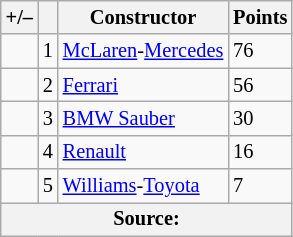<table class="wikitable" style="font-size: 85%;">
<tr>
<th>+/–</th>
<th></th>
<th>Constructor</th>
<th>Points</th>
</tr>
<tr>
<td></td>
<td style="text-align:center;">1</td>
<td> <a href='#'>McLaren</a>-<a href='#'>Mercedes</a></td>
<td>76</td>
</tr>
<tr>
<td></td>
<td style="text-align:center;">2</td>
<td> <a href='#'>Ferrari</a></td>
<td>56</td>
</tr>
<tr>
<td></td>
<td style="text-align:center;">3</td>
<td> <a href='#'>BMW Sauber</a></td>
<td>30</td>
</tr>
<tr>
<td></td>
<td style="text-align:center;">4</td>
<td> <a href='#'>Renault</a></td>
<td>16</td>
</tr>
<tr>
<td></td>
<td style="text-align:center;">5</td>
<td> <a href='#'>Williams</a>-<a href='#'>Toyota</a></td>
<td>7</td>
</tr>
<tr>
<th colspan=4>Source:</th>
</tr>
</table>
